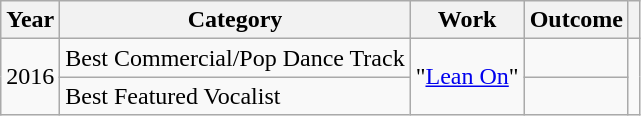<table class="wikitable Sortable">
<tr>
<th>Year</th>
<th>Category</th>
<th>Work</th>
<th>Outcome</th>
<th></th>
</tr>
<tr>
<td rowspan="2">2016</td>
<td>Best Commercial/Pop Dance Track</td>
<td rowspan="2">"<a href='#'>Lean On</a>"</td>
<td></td>
<td rowspan="2"></td>
</tr>
<tr>
<td>Best Featured Vocalist</td>
<td></td>
</tr>
</table>
